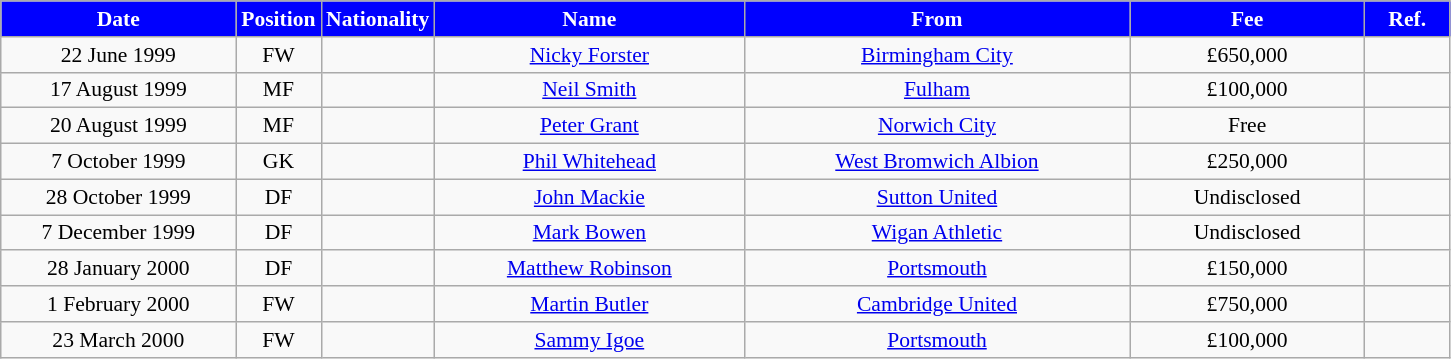<table class="wikitable"  style="text-align:center; font-size:90%; ">
<tr>
<th style="background:#00f; color:white; width:150px;">Date</th>
<th style="background:#00f; color:white; width:50px;">Position</th>
<th style="background:#00f; color:white; width:50px;">Nationality</th>
<th style="background:#00f; color:white; width:200px;">Name</th>
<th style="background:#00f; color:white; width:250px;">From</th>
<th style="background:#00f; color:white; width:150px;">Fee</th>
<th style="background:#00f; color:white; width:50px;">Ref.</th>
</tr>
<tr>
<td>22 June 1999</td>
<td>FW</td>
<td></td>
<td><a href='#'>Nicky Forster</a></td>
<td><a href='#'>Birmingham City</a></td>
<td>£650,000</td>
<td></td>
</tr>
<tr>
<td>17 August 1999</td>
<td>MF</td>
<td></td>
<td><a href='#'>Neil Smith</a></td>
<td><a href='#'>Fulham</a></td>
<td>£100,000</td>
<td></td>
</tr>
<tr>
<td>20 August 1999</td>
<td>MF</td>
<td></td>
<td><a href='#'>Peter Grant</a></td>
<td><a href='#'>Norwich City</a></td>
<td>Free</td>
<td></td>
</tr>
<tr>
<td>7 October 1999</td>
<td>GK</td>
<td></td>
<td><a href='#'>Phil Whitehead</a></td>
<td><a href='#'>West Bromwich Albion</a></td>
<td>£250,000</td>
<td></td>
</tr>
<tr>
<td>28 October 1999</td>
<td>DF</td>
<td></td>
<td><a href='#'>John Mackie</a></td>
<td><a href='#'>Sutton United</a></td>
<td>Undisclosed</td>
<td></td>
</tr>
<tr>
<td>7 December 1999</td>
<td>DF</td>
<td></td>
<td><a href='#'>Mark Bowen</a></td>
<td><a href='#'>Wigan Athletic</a></td>
<td>Undisclosed</td>
<td></td>
</tr>
<tr>
<td>28 January 2000</td>
<td>DF</td>
<td></td>
<td><a href='#'>Matthew Robinson</a></td>
<td><a href='#'>Portsmouth</a></td>
<td>£150,000</td>
<td></td>
</tr>
<tr>
<td>1 February 2000</td>
<td>FW</td>
<td></td>
<td><a href='#'>Martin Butler</a></td>
<td><a href='#'>Cambridge United</a></td>
<td>£750,000</td>
<td></td>
</tr>
<tr>
<td>23 March 2000</td>
<td>FW</td>
<td></td>
<td><a href='#'>Sammy Igoe</a></td>
<td><a href='#'>Portsmouth</a></td>
<td>£100,000</td>
<td></td>
</tr>
</table>
